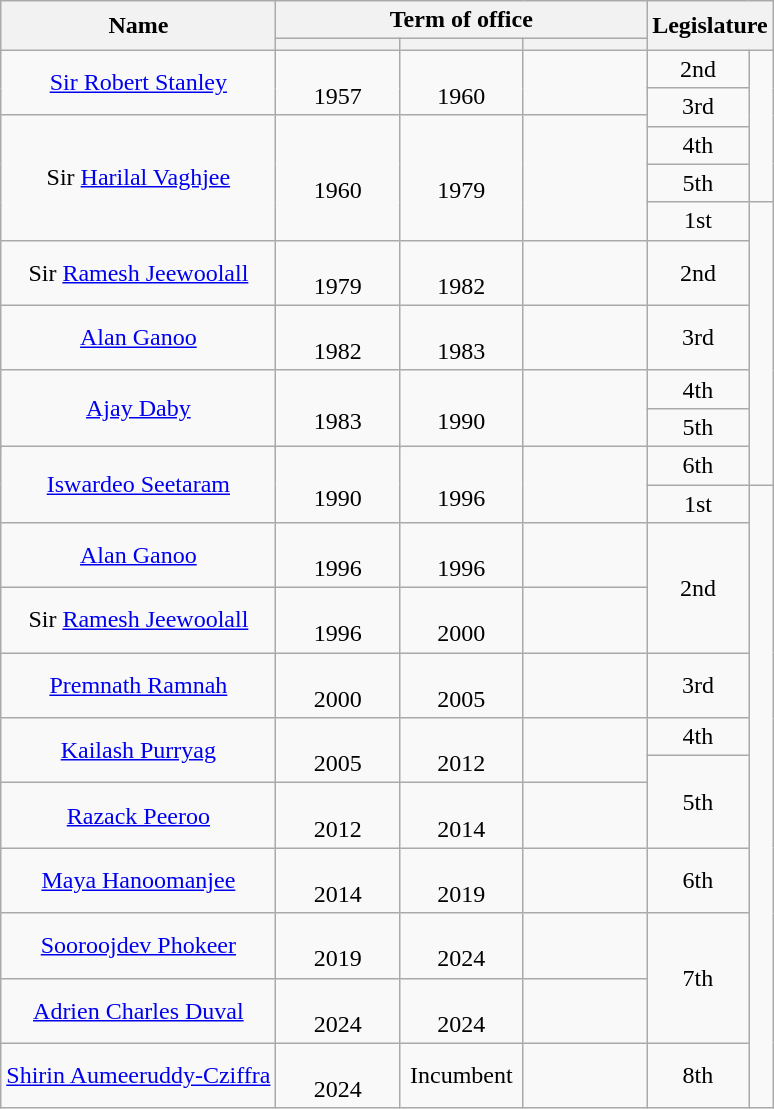<table class="wikitable" style="font-size:100%;text-align:center">
<tr>
<th rowspan="2">Name<br></th>
<th colspan="3">Term of office</th>
<th colspan="2" rowspan="2">Legislature</th>
</tr>
<tr>
<th width="75"></th>
<th width="75"></th>
<th width="75"></th>
</tr>
<tr>
<td rowspan=2><a href='#'>Sir Robert Stanley</a></td>
<td rowspan=2><br>1957</td>
<td rowspan=2><br>1960</td>
<td rowspan=2></td>
<td>2nd</td>
<td rowspan=5></td>
</tr>
<tr>
<td rowspan=2>3rd</td>
</tr>
<tr>
<td rowspan=5>Sir <a href='#'>Harilal Vaghjee</a><br></td>
<td rowspan=5><br>1960</td>
<td rowspan=5><br>1979</td>
<td rowspan=5></td>
</tr>
<tr>
<td>4th</td>
</tr>
<tr>
<td>5th</td>
</tr>
<tr>
<td>1st</td>
<td rowspan=8></td>
</tr>
<tr>
<td rowspan=2>2nd</td>
</tr>
<tr>
<td>Sir <a href='#'>Ramesh Jeewoolall</a><br></td>
<td><br>1979</td>
<td><br>1982</td>
<td></td>
</tr>
<tr>
<td><a href='#'>Alan Ganoo</a><br></td>
<td><br>1982</td>
<td><br>1983</td>
<td></td>
<td>3rd</td>
</tr>
<tr>
<td rowspan=3><a href='#'>Ajay Daby</a><br></td>
<td rowspan=3><br>1983</td>
<td rowspan=3><br>1990</td>
<td rowspan=3></td>
<td>4th</td>
</tr>
<tr>
<td>5th</td>
</tr>
<tr>
<td rowspan=2>6th</td>
</tr>
<tr>
<td rowspan=2><a href='#'>Iswardeo Seetaram</a><br></td>
<td rowspan=2><br>1990</td>
<td rowspan=2><br>1996</td>
<td rowspan=2></td>
</tr>
<tr>
<td>1st</td>
<td rowspan=12></td>
</tr>
<tr>
<td><a href='#'>Alan Ganoo</a><br></td>
<td><br>1996</td>
<td><br>1996</td>
<td></td>
<td rowspan=2>2nd</td>
</tr>
<tr>
<td>Sir <a href='#'>Ramesh Jeewoolall</a><br></td>
<td><br>1996</td>
<td><br>2000</td>
<td></td>
</tr>
<tr>
<td><a href='#'>Premnath Ramnah</a></td>
<td><br>2000</td>
<td><br>2005</td>
<td></td>
<td>3rd</td>
</tr>
<tr>
<td rowspan=2><a href='#'>Kailash Purryag</a><br></td>
<td rowspan=2><br>2005</td>
<td rowspan=2><br>2012</td>
<td rowspan=2></td>
<td>4th</td>
</tr>
<tr>
<td rowspan=2>5th</td>
</tr>
<tr>
<td><a href='#'>Razack Peeroo</a><br></td>
<td><br>2012</td>
<td><br>2014</td>
<td></td>
</tr>
<tr>
<td><a href='#'>Maya Hanoomanjee</a><br></td>
<td><br>2014</td>
<td><br>2019</td>
<td></td>
<td>6th</td>
</tr>
<tr>
<td><a href='#'>Sooroojdev Phokeer</a><br></td>
<td><br>2019</td>
<td><br>2024</td>
<td></td>
<td rowspan=2>7th</td>
</tr>
<tr>
<td><a href='#'>Adrien Charles Duval</a><br></td>
<td><br>2024</td>
<td><br>2024</td>
<td></td>
</tr>
<tr>
<td><a href='#'>Shirin Aumeeruddy-Cziffra</a><br></td>
<td><br>2024</td>
<td>Incumbent</td>
<td></td>
<td>8th</td>
</tr>
</table>
